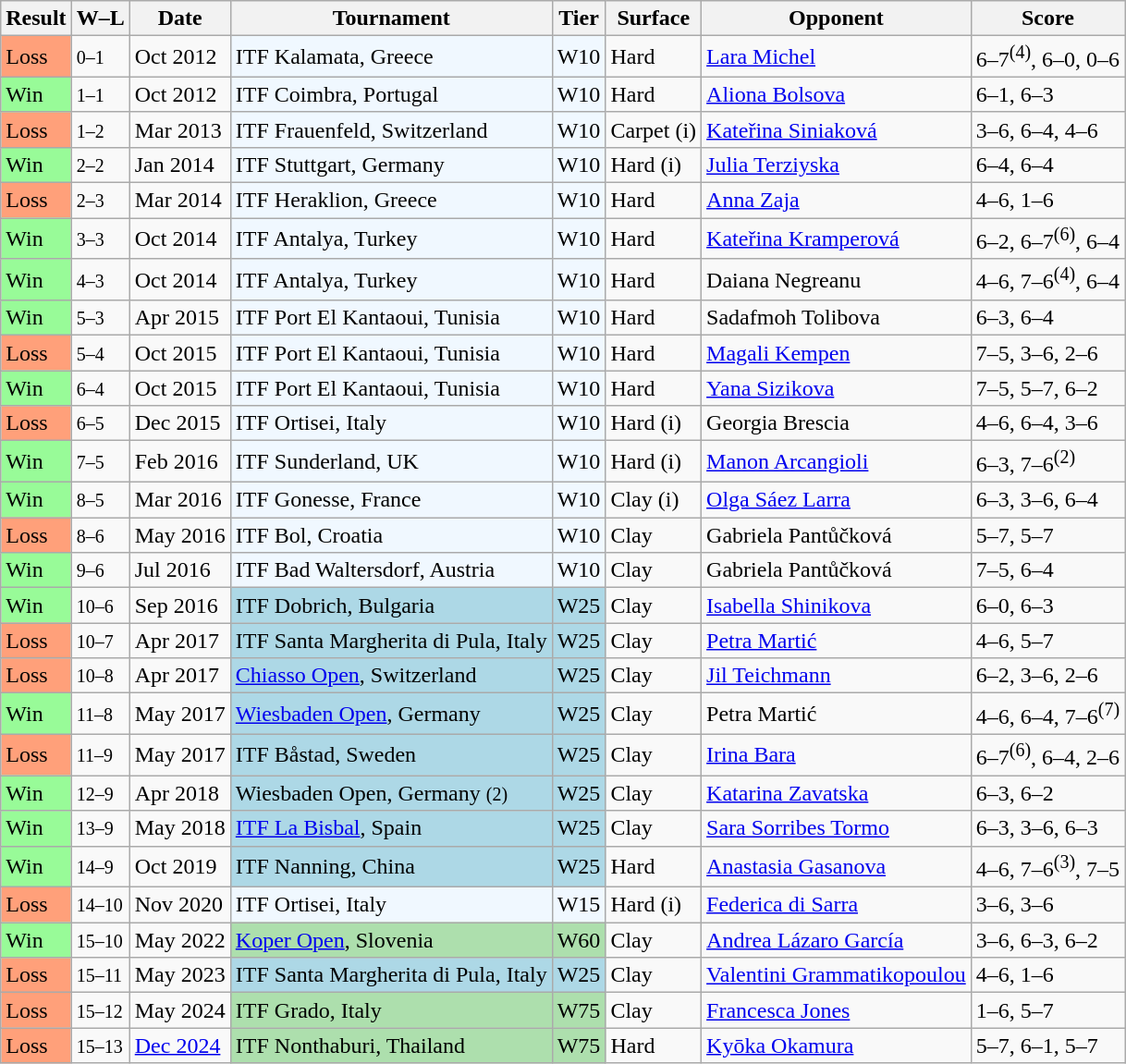<table class="sortable wikitable">
<tr>
<th>Result</th>
<th class="unsortable">W–L</th>
<th>Date</th>
<th>Tournament</th>
<th>Tier</th>
<th>Surface</th>
<th>Opponent</th>
<th class="unsortable">Score</th>
</tr>
<tr>
<td style="background:#ffa07a;">Loss</td>
<td><small>0–1</small></td>
<td>Oct 2012</td>
<td style="background:#f0f8ff;">ITF Kalamata, Greece</td>
<td style="background:#f0f8ff;">W10</td>
<td>Hard</td>
<td> <a href='#'>Lara Michel</a></td>
<td>6–7<sup>(4)</sup>, 6–0, 0–6</td>
</tr>
<tr>
<td style="background:#98fb98;">Win</td>
<td><small>1–1</small></td>
<td>Oct 2012</td>
<td style="background:#f0f8ff;">ITF Coimbra, Portugal</td>
<td style="background:#f0f8ff;">W10</td>
<td>Hard</td>
<td> <a href='#'>Aliona Bolsova</a></td>
<td>6–1, 6–3</td>
</tr>
<tr>
<td style="background:#ffa07a;">Loss</td>
<td><small>1–2</small></td>
<td>Mar 2013</td>
<td style="background:#f0f8ff;">ITF Frauenfeld, Switzerland</td>
<td style="background:#f0f8ff;">W10</td>
<td>Carpet (i)</td>
<td> <a href='#'>Kateřina Siniaková</a></td>
<td>3–6, 6–4, 4–6</td>
</tr>
<tr>
<td style="background:#98fb98;">Win</td>
<td><small>2–2</small></td>
<td>Jan 2014</td>
<td style="background:#f0f8ff;">ITF Stuttgart, Germany</td>
<td style="background:#f0f8ff;">W10</td>
<td>Hard (i)</td>
<td> <a href='#'>Julia Terziyska</a></td>
<td>6–4, 6–4</td>
</tr>
<tr>
<td style="background:#ffa07a;">Loss</td>
<td><small>2–3</small></td>
<td>Mar 2014</td>
<td style="background:#f0f8ff;">ITF Heraklion, Greece</td>
<td style="background:#f0f8ff;">W10</td>
<td>Hard</td>
<td> <a href='#'>Anna Zaja</a></td>
<td>4–6, 1–6</td>
</tr>
<tr>
<td style="background:#98fb98;">Win</td>
<td><small>3–3</small></td>
<td>Oct 2014</td>
<td style="background:#f0f8ff;">ITF Antalya, Turkey</td>
<td style="background:#f0f8ff;">W10</td>
<td>Hard</td>
<td> <a href='#'>Kateřina Kramperová</a></td>
<td>6–2, 6–7<sup>(6)</sup>, 6–4</td>
</tr>
<tr>
<td style="background:#98fb98;">Win</td>
<td><small>4–3</small></td>
<td>Oct 2014</td>
<td style="background:#f0f8ff;">ITF Antalya, Turkey</td>
<td style="background:#f0f8ff;">W10</td>
<td>Hard</td>
<td> Daiana Negreanu</td>
<td>4–6, 7–6<sup>(4)</sup>, 6–4</td>
</tr>
<tr>
<td style="background:#98fb98;">Win</td>
<td><small>5–3</small></td>
<td>Apr 2015</td>
<td style="background:#f0f8ff;">ITF Port El Kantaoui, Tunisia</td>
<td style="background:#f0f8ff;">W10</td>
<td>Hard</td>
<td> Sadafmoh Tolibova</td>
<td>6–3, 6–4</td>
</tr>
<tr>
<td style="background:#ffa07a;">Loss</td>
<td><small>5–4</small></td>
<td>Oct 2015</td>
<td style="background:#f0f8ff;">ITF Port El Kantaoui, Tunisia</td>
<td style="background:#f0f8ff;">W10</td>
<td>Hard</td>
<td> <a href='#'>Magali Kempen</a></td>
<td>7–5, 3–6, 2–6</td>
</tr>
<tr>
<td style="background:#98fb98;">Win</td>
<td><small>6–4</small></td>
<td>Oct 2015</td>
<td style="background:#f0f8ff;">ITF Port El Kantaoui, Tunisia</td>
<td style="background:#f0f8ff;">W10</td>
<td>Hard</td>
<td> <a href='#'>Yana Sizikova</a></td>
<td>7–5, 5–7, 6–2</td>
</tr>
<tr>
<td style="background:#ffa07a;">Loss</td>
<td><small>6–5</small></td>
<td>Dec 2015</td>
<td style="background:#f0f8ff;">ITF Ortisei, Italy</td>
<td style="background:#f0f8ff;">W10</td>
<td>Hard (i)</td>
<td> Georgia Brescia</td>
<td>4–6, 6–4, 3–6</td>
</tr>
<tr>
<td style="background:#98fb98;">Win</td>
<td><small>7–5</small></td>
<td>Feb 2016</td>
<td style="background:#f0f8ff;">ITF Sunderland, UK</td>
<td style="background:#f0f8ff;">W10</td>
<td>Hard (i)</td>
<td> <a href='#'>Manon Arcangioli</a></td>
<td>6–3, 7–6<sup>(2)</sup></td>
</tr>
<tr>
<td style="background:#98fb98;">Win</td>
<td><small>8–5</small></td>
<td>Mar 2016</td>
<td style="background:#f0f8ff;">ITF Gonesse, France</td>
<td style="background:#f0f8ff;">W10</td>
<td>Clay (i)</td>
<td> <a href='#'>Olga Sáez Larra</a></td>
<td>6–3, 3–6, 6–4</td>
</tr>
<tr>
<td style="background:#ffa07a;">Loss</td>
<td><small>8–6</small></td>
<td>May 2016</td>
<td style="background:#f0f8ff;">ITF Bol, Croatia</td>
<td style="background:#f0f8ff;">W10</td>
<td>Clay</td>
<td> Gabriela Pantůčková</td>
<td>5–7, 5–7</td>
</tr>
<tr>
<td style="background:#98fb98;">Win</td>
<td><small>9–6</small></td>
<td>Jul 2016</td>
<td style="background:#f0f8ff;">ITF Bad Waltersdorf, Austria</td>
<td style="background:#f0f8ff;">W10</td>
<td>Clay</td>
<td> Gabriela Pantůčková</td>
<td>7–5, 6–4</td>
</tr>
<tr>
<td style="background:#98fb98;">Win</td>
<td><small>10–6</small></td>
<td>Sep 2016</td>
<td style="background:lightblue;">ITF Dobrich, Bulgaria</td>
<td style="background:lightblue;">W25</td>
<td>Clay</td>
<td> <a href='#'>Isabella Shinikova</a></td>
<td>6–0, 6–3</td>
</tr>
<tr>
<td style="background:#ffa07a;">Loss</td>
<td><small>10–7</small></td>
<td>Apr 2017</td>
<td style="background:lightblue;">ITF Santa Margherita di Pula, Italy</td>
<td style="background:lightblue;">W25</td>
<td>Clay</td>
<td> <a href='#'>Petra Martić</a></td>
<td>4–6, 5–7</td>
</tr>
<tr>
<td style="background:#ffa07a;">Loss</td>
<td><small>10–8</small></td>
<td>Apr 2017</td>
<td style="background:lightblue;"><a href='#'>Chiasso Open</a>, Switzerland</td>
<td style="background:lightblue;">W25</td>
<td>Clay</td>
<td> <a href='#'>Jil Teichmann</a></td>
<td>6–2, 3–6, 2–6</td>
</tr>
<tr>
<td style="background:#98fb98;">Win</td>
<td><small>11–8</small></td>
<td>May 2017</td>
<td style="background:lightblue;"><a href='#'>Wiesbaden Open</a>, Germany</td>
<td style="background:lightblue;">W25</td>
<td>Clay</td>
<td> Petra Martić</td>
<td>4–6, 6–4, 7–6<sup>(7)</sup></td>
</tr>
<tr>
<td style="background:#ffa07a;">Loss</td>
<td><small>11–9</small></td>
<td>May 2017</td>
<td style="background:lightblue;">ITF Båstad, Sweden</td>
<td style="background:lightblue;">W25</td>
<td>Clay</td>
<td> <a href='#'>Irina Bara</a></td>
<td>6–7<sup>(6)</sup>, 6–4, 2–6</td>
</tr>
<tr>
<td style="background:#98fb98;">Win</td>
<td><small>12–9</small></td>
<td>Apr 2018</td>
<td style="background:lightblue;">Wiesbaden Open, Germany <small>(2)</small></td>
<td style="background:lightblue;">W25</td>
<td>Clay</td>
<td> <a href='#'>Katarina Zavatska</a></td>
<td>6–3, 6–2</td>
</tr>
<tr>
<td style="background:#98fb98;">Win</td>
<td><small>13–9</small></td>
<td>May 2018</td>
<td style="background:lightblue;"><a href='#'>ITF La Bisbal</a>, Spain</td>
<td style="background:lightblue;">W25</td>
<td>Clay</td>
<td> <a href='#'>Sara Sorribes Tormo</a></td>
<td>6–3, 3–6, 6–3</td>
</tr>
<tr>
<td style="background:#98fb98;">Win</td>
<td><small>14–9</small></td>
<td>Oct 2019</td>
<td style="background:lightblue;">ITF Nanning, China</td>
<td style="background:lightblue;">W25</td>
<td>Hard</td>
<td> <a href='#'>Anastasia Gasanova</a></td>
<td>4–6, 7–6<sup>(3)</sup>, 7–5</td>
</tr>
<tr>
<td style="background:#ffa07a;">Loss</td>
<td><small>14–10</small></td>
<td>Nov 2020</td>
<td style="background:#f0f8ff;">ITF Ortisei, Italy</td>
<td style="background:#f0f8ff;">W15</td>
<td>Hard (i)</td>
<td> <a href='#'>Federica di Sarra</a></td>
<td>3–6, 3–6</td>
</tr>
<tr>
<td style="background:#98FB98;">Win</td>
<td><small>15–10</small></td>
<td>May 2022</td>
<td style="background:#addfad;"><a href='#'>Koper Open</a>, Slovenia</td>
<td style="background:#addfad;">W60</td>
<td>Clay</td>
<td> <a href='#'>Andrea Lázaro García</a></td>
<td>3–6, 6–3, 6–2</td>
</tr>
<tr>
<td style="background:#ffa07a;">Loss</td>
<td><small>15–11</small></td>
<td>May 2023</td>
<td style="background:lightblue;">ITF Santa Margherita di Pula, Italy</td>
<td style="background:lightblue;">W25</td>
<td>Clay</td>
<td> <a href='#'>Valentini Grammatikopoulou</a></td>
<td>4–6, 1–6</td>
</tr>
<tr>
<td style="background:#ffa07a;">Loss</td>
<td><small>15–12</small></td>
<td>May 2024</td>
<td style="background:#addfad;">ITF Grado, Italy</td>
<td style="background:#addfad;">W75</td>
<td>Clay</td>
<td> <a href='#'>Francesca Jones</a></td>
<td>1–6, 5–7</td>
</tr>
<tr>
<td style="background:#ffa07a;">Loss</td>
<td><small>15–13</small></td>
<td><a href='#'>Dec 2024</a></td>
<td style="background:#addfad;">ITF Nonthaburi, Thailand</td>
<td style="background:#addfad;">W75</td>
<td>Hard</td>
<td> <a href='#'>Kyōka Okamura</a></td>
<td>5–7, 6–1, 5–7</td>
</tr>
</table>
